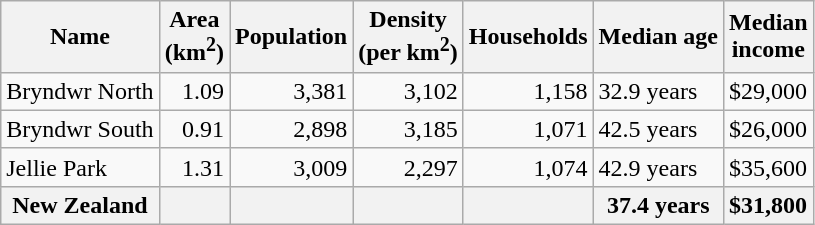<table class="wikitable">
<tr>
<th>Name</th>
<th>Area<br>(km<sup>2</sup>)</th>
<th>Population</th>
<th>Density<br>(per km<sup>2</sup>)</th>
<th>Households</th>
<th>Median age</th>
<th>Median<br>income</th>
</tr>
<tr>
<td>Bryndwr North</td>
<td style="text-align:right;">1.09</td>
<td style="text-align:right;">3,381</td>
<td style="text-align:right;">3,102</td>
<td style="text-align:right;">1,158</td>
<td>32.9 years</td>
<td>$29,000</td>
</tr>
<tr>
<td>Bryndwr South</td>
<td style="text-align:right;">0.91</td>
<td style="text-align:right;">2,898</td>
<td style="text-align:right;">3,185</td>
<td style="text-align:right;">1,071</td>
<td>42.5 years</td>
<td>$26,000</td>
</tr>
<tr>
<td>Jellie Park</td>
<td style="text-align:right;">1.31</td>
<td style="text-align:right;">3,009</td>
<td style="text-align:right;">2,297</td>
<td style="text-align:right;">1,074</td>
<td>42.9 years</td>
<td>$35,600</td>
</tr>
<tr>
<th>New Zealand</th>
<th></th>
<th></th>
<th></th>
<th></th>
<th>37.4 years</th>
<th style="text-align:left;">$31,800</th>
</tr>
</table>
